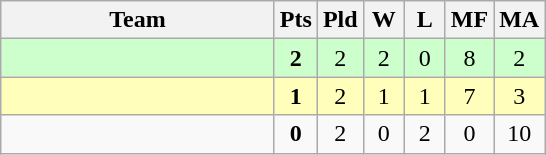<table class=wikitable style="text-align:center">
<tr>
<th width=175>Team</th>
<th width=20>Pts</th>
<th width=20>Pld</th>
<th width=20>W</th>
<th width=20>L</th>
<th width=20>MF</th>
<th width=20>MA</th>
</tr>
<tr bgcolor=#ccffcc>
<td style="text-align:left"></td>
<td><strong>2</strong></td>
<td>2</td>
<td>2</td>
<td>0</td>
<td>8</td>
<td>2</td>
</tr>
<tr bgcolor=#ffffbb>
<td style="text-align:left"></td>
<td><strong>1</strong></td>
<td>2</td>
<td>1</td>
<td>1</td>
<td>7</td>
<td>3</td>
</tr>
<tr>
<td style="text-align:left"></td>
<td><strong>0</strong></td>
<td>2</td>
<td>0</td>
<td>2</td>
<td>0</td>
<td>10</td>
</tr>
</table>
